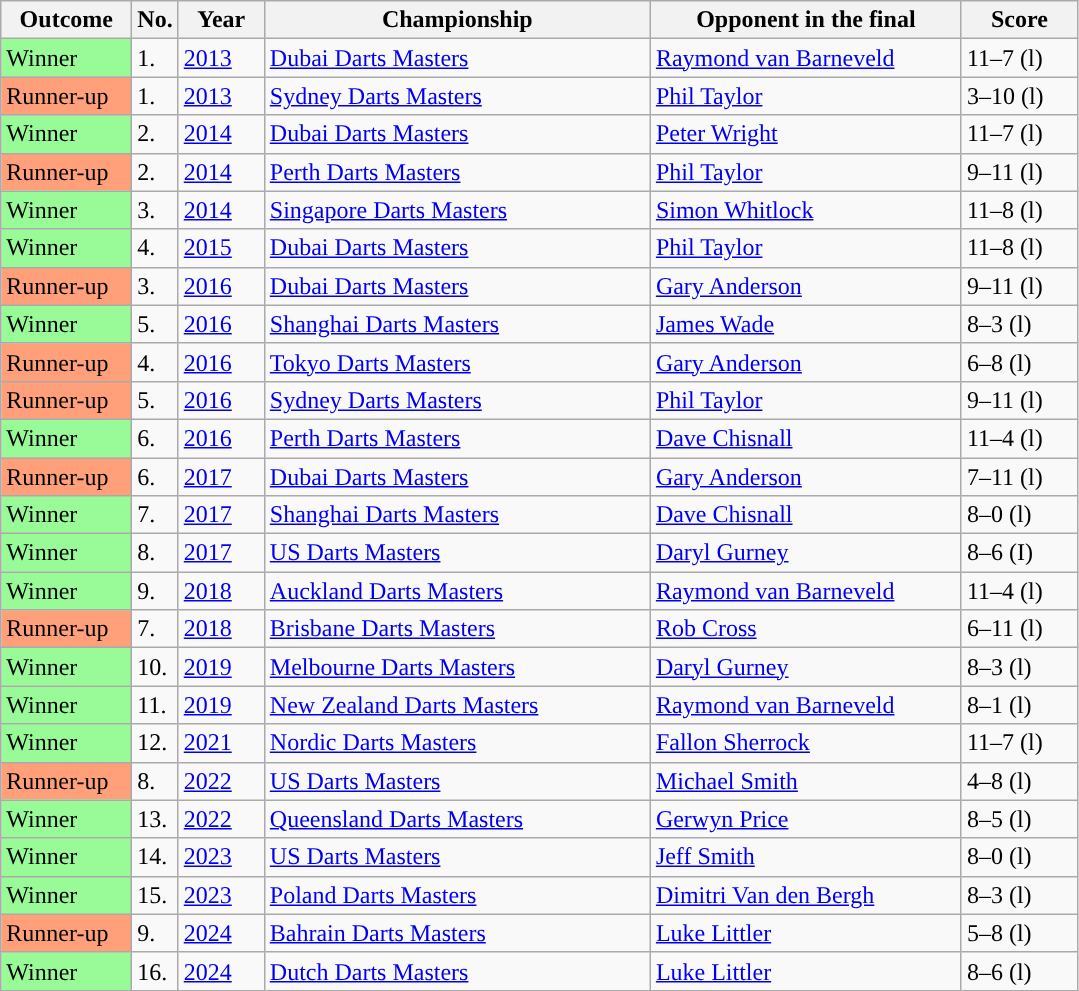<table class="sortable wikitable">
<tr>
<th style="width:80px;">Outcome</th>
<th style="width:20px;">No.</th>
<th style="width:50px;">Year</th>
<th style="width:250px;">Championship</th>
<th style="width:200px;">Opponent in the final</th>
<th style="width:70px;">Score</th>
</tr>
<tr style=>
<td style="background:#98FB98">Winner</td>
<td>1.</td>
<td><a href='#'>2013</a></td>
<td><a href='#'>Dubai Darts Masters</a></td>
<td> <a href='#'>Raymond van Barneveld</a></td>
<td>11–7 (l)</td>
</tr>
<tr>
<td style="background:#ffa07a">Runner-up</td>
<td>1.</td>
<td><a href='#'>2013</a></td>
<td><a href='#'>Sydney Darts Masters</a></td>
<td> <a href='#'>Phil Taylor</a></td>
<td>3–10 (l)</td>
</tr>
<tr>
<td style="background:#98FB98">Winner</td>
<td>2.</td>
<td><a href='#'>2014</a></td>
<td><a href='#'>Dubai Darts Masters</a></td>
<td> <a href='#'>Peter Wright</a></td>
<td>11–7 (l)</td>
</tr>
<tr>
<td style="background:#ffa07a">Runner-up</td>
<td>2.</td>
<td><a href='#'>2014</a></td>
<td><a href='#'>Perth Darts Masters</a></td>
<td> <a href='#'>Phil Taylor</a></td>
<td>9–11 (l)</td>
</tr>
<tr>
<td style="background:#98FB98">Winner</td>
<td>3.</td>
<td><a href='#'>2014</a></td>
<td><a href='#'>Singapore Darts Masters</a></td>
<td> <a href='#'>Simon Whitlock</a></td>
<td>11–8 (l)</td>
</tr>
<tr>
<td style="background:#98FB98">Winner</td>
<td>4.</td>
<td><a href='#'>2015</a></td>
<td><a href='#'>Dubai Darts Masters</a></td>
<td> <a href='#'>Phil Taylor</a></td>
<td>11–8 (l)</td>
</tr>
<tr>
<td style="background:#ffa07a">Runner-up</td>
<td>3.</td>
<td><a href='#'>2016</a></td>
<td><a href='#'>Dubai Darts Masters</a></td>
<td> <a href='#'>Gary Anderson</a></td>
<td>9–11 (l)</td>
</tr>
<tr>
<td style="background:#98FB98">Winner</td>
<td>5.</td>
<td><a href='#'>2016</a></td>
<td><a href='#'>Shanghai Darts Masters</a></td>
<td> <a href='#'>James Wade</a></td>
<td>8–3 (l)</td>
</tr>
<tr>
<td style="background:#ffa07a">Runner-up</td>
<td>4.</td>
<td><a href='#'>2016</a></td>
<td><a href='#'>Tokyo Darts Masters</a></td>
<td> <a href='#'>Gary Anderson</a></td>
<td>6–8 (l)</td>
</tr>
<tr>
<td style="background:#ffa07a">Runner-up</td>
<td>5.</td>
<td><a href='#'>2016</a></td>
<td><a href='#'>Sydney Darts Masters</a></td>
<td> <a href='#'>Phil Taylor</a></td>
<td>9–11 (l)</td>
</tr>
<tr>
<td style="background:#98FB98">Winner</td>
<td>6.</td>
<td><a href='#'>2016</a></td>
<td><a href='#'>Perth Darts Masters</a></td>
<td> <a href='#'>Dave Chisnall</a></td>
<td>11–4 (l)</td>
</tr>
<tr>
<td style="background:#ffa07a">Runner-up</td>
<td>6.</td>
<td><a href='#'>2017</a></td>
<td><a href='#'>Dubai Darts Masters</a></td>
<td> <a href='#'>Gary Anderson</a></td>
<td>7–11 (l)</td>
</tr>
<tr>
<td style="background:#98FB98">Winner</td>
<td>7.</td>
<td><a href='#'>2017</a></td>
<td><a href='#'>Shanghai Darts Masters</a></td>
<td> <a href='#'>Dave Chisnall</a></td>
<td>8–0 (l)</td>
</tr>
<tr>
<td style="background:#98FB98">Winner</td>
<td>8.</td>
<td><a href='#'>2017</a></td>
<td><a href='#'>US Darts Masters</a></td>
<td> <a href='#'>Daryl Gurney</a></td>
<td>8–6 (I)</td>
</tr>
<tr>
<td style="background:#98FB98">Winner</td>
<td>9.</td>
<td><a href='#'>2018</a></td>
<td><a href='#'>Auckland Darts Masters</a></td>
<td> <a href='#'>Raymond van Barneveld</a></td>
<td>11–4 (l)</td>
</tr>
<tr>
<td style="background:#ffa07a">Runner-up</td>
<td>7.</td>
<td><a href='#'>2018</a></td>
<td><a href='#'>Brisbane Darts Masters</a></td>
<td> <a href='#'>Rob Cross</a></td>
<td>6–11 (l)</td>
</tr>
<tr>
<td style="background:#98FB98">Winner</td>
<td>10.</td>
<td><a href='#'>2019</a></td>
<td><a href='#'>Melbourne Darts Masters</a></td>
<td> <a href='#'>Daryl Gurney</a></td>
<td>8–3 (l)</td>
</tr>
<tr>
<td style="background:#98FB98">Winner</td>
<td>11.</td>
<td><a href='#'>2019</a></td>
<td><a href='#'>New Zealand Darts Masters</a></td>
<td> <a href='#'>Raymond van Barneveld</a></td>
<td>8–1 (l)</td>
</tr>
<tr>
<td style="background:#98FB98">Winner</td>
<td>12.</td>
<td><a href='#'>2021</a></td>
<td><a href='#'>Nordic Darts Masters</a></td>
<td> <a href='#'>Fallon Sherrock</a></td>
<td>11–7 (l)</td>
</tr>
<tr>
<td style="background:#ffa07a">Runner-up</td>
<td>8.</td>
<td><a href='#'>2022</a></td>
<td><a href='#'>US Darts Masters</a></td>
<td> <a href='#'>Michael Smith</a></td>
<td>4–8 (l)</td>
</tr>
<tr>
<td style="background:#98FB98">Winner</td>
<td>13.</td>
<td><a href='#'>2022</a></td>
<td><a href='#'>Queensland Darts Masters</a></td>
<td> <a href='#'>Gerwyn Price</a></td>
<td>8–5 (l)</td>
</tr>
<tr>
<td style="background:#98FB98">Winner</td>
<td>14.</td>
<td><a href='#'>2023</a></td>
<td><a href='#'>US Darts Masters</a></td>
<td> <a href='#'>Jeff Smith</a></td>
<td>8–0 (l)</td>
</tr>
<tr>
<td style="background:#98FB98">Winner</td>
<td>15.</td>
<td><a href='#'>2023</a></td>
<td><a href='#'>Poland Darts Masters</a></td>
<td> <a href='#'>Dimitri Van den Bergh</a></td>
<td>8–3 (l)</td>
</tr>
<tr>
<td style="background:#ffa07a">Runner-up</td>
<td>9.</td>
<td><a href='#'>2024</a></td>
<td><a href='#'>Bahrain Darts Masters</a></td>
<td> <a href='#'>Luke Littler</a></td>
<td>5–8 (l)</td>
</tr>
<tr>
<td style="background:#98FB98">Winner</td>
<td>16.</td>
<td><a href='#'>2024</a></td>
<td><a href='#'>Dutch Darts Masters</a></td>
<td> <a href='#'>Luke Littler</a></td>
<td>8–6 (l)</td>
</tr>
</table>
